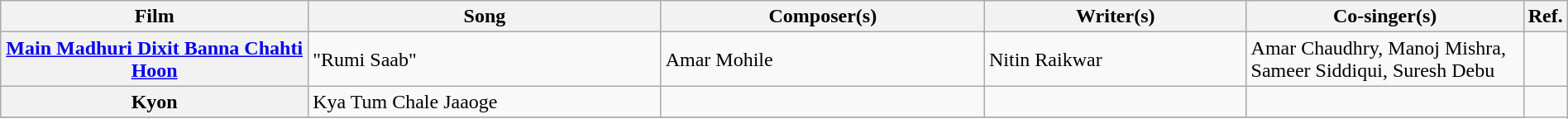<table class="wikitable plainrowheaders" width="100%" "textcolor:#000;">
<tr>
<th scope="col" width=20%><strong>Film</strong></th>
<th scope="col" width=23%><strong>Song</strong></th>
<th scope="col" width=21%><strong>Composer(s)</strong></th>
<th scope="col" width=17%><strong>Writer(s)</strong></th>
<th scope="col" width=18%><strong>Co-singer(s)</strong></th>
<th scope="col" width=1%><strong>Ref.</strong></th>
</tr>
<tr>
<th scope="row"><strong><a href='#'>Main Madhuri Dixit Banna Chahti Hoon</a></strong></th>
<td>"Rumi Saab"</td>
<td>Amar Mohile</td>
<td>Nitin Raikwar</td>
<td>Amar Chaudhry, Manoj Mishra, Sameer Siddiqui, Suresh Debu</td>
<td></td>
</tr>
<tr>
<th>Kyon</th>
<td>Kya Tum Chale Jaaoge</td>
<td></td>
<td></td>
<td></td>
</tr>
<tr>
</tr>
</table>
